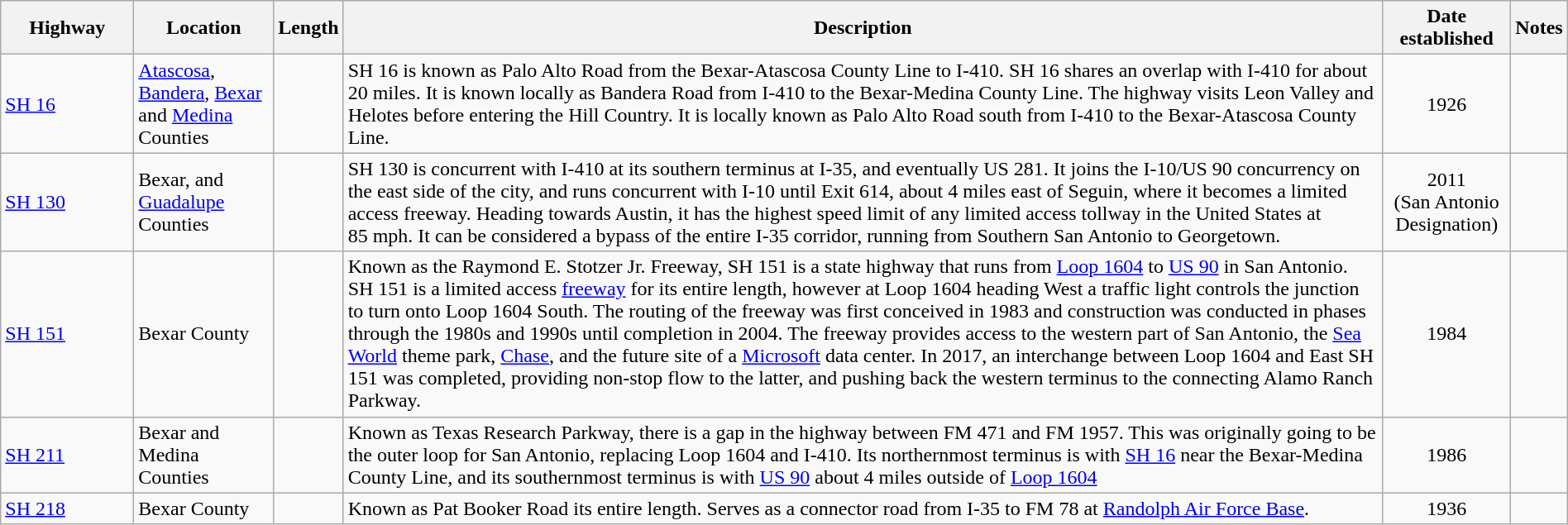<table class="sortable wikitable" style="margin:auto;">
<tr>
<th width=100>Highway</th>
<th>Location</th>
<th>Length</th>
<th class="unsortable">Description</th>
<th>Date established</th>
<th>Notes</th>
</tr>
<tr>
<td> <a href='#'>SH 16</a></td>
<td><a href='#'>Atascosa</a>, <a href='#'>Bandera</a>, <a href='#'>Bexar</a> and <a href='#'>Medina</a> Counties</td>
<td></td>
<td>SH 16 is known as Palo Alto Road from the Bexar-Atascosa County Line to I-410. SH 16 shares an overlap with I-410 for about 20 miles. It is known locally as Bandera Road from I-410 to the Bexar-Medina County Line. The highway visits Leon Valley and Helotes before entering the Hill Country. It is locally known as Palo Alto Road south from I-410 to the Bexar-Atascosa County Line.</td>
<td align="center">1926</td>
<td align="center"></td>
</tr>
<tr>
<td> <a href='#'>SH 130</a></td>
<td>Bexar, and <a href='#'>Guadalupe</a> Counties</td>
<td></td>
<td>SH 130 is concurrent with I-410 at its southern terminus at I-35, and eventually US 281. It joins the I-10/US 90 concurrency on the east side of the city, and runs concurrent with I-10 until Exit 614, about 4 miles east of Seguin, where it becomes a limited access freeway. Heading towards Austin, it has the highest speed limit of any limited access tollway in the United States at 85 mph. It can be considered a bypass of the entire I-35 corridor, running from Southern San Antonio to Georgetown.</td>
<td align="center">2011<br>(San Antonio Designation)</td>
<td></td>
</tr>
<tr>
<td> <a href='#'>SH 151</a></td>
<td>Bexar County</td>
<td></td>
<td>Known as the Raymond E. Stotzer Jr. Freeway, SH 151 is a state highway that runs from <a href='#'>Loop 1604</a> to <a href='#'>US 90</a> in San Antonio. SH 151 is a limited access <a href='#'>freeway</a> for its entire length, however at Loop 1604 heading West a traffic light controls the junction to turn onto Loop 1604 South. The routing of the freeway was first conceived in 1983 and construction was conducted in phases through the 1980s and 1990s until completion in 2004.  The freeway provides access to the western part of San Antonio, the <a href='#'>Sea World</a> theme park, <a href='#'>Chase</a>, and the future site of a <a href='#'>Microsoft</a> data center. In 2017, an interchange between Loop 1604 and East SH 151 was completed, providing non-stop flow to the latter, and pushing back the western terminus to the connecting Alamo Ranch Parkway.</td>
<td align="center">1984</td>
<td align="center"></td>
</tr>
<tr>
<td> <a href='#'>SH 211</a></td>
<td>Bexar and Medina Counties</td>
<td></td>
<td>Known as Texas Research Parkway, there is a gap in the highway between FM 471 and FM 1957. This was originally going to be the outer loop for San Antonio, replacing Loop 1604 and I-410. Its northernmost terminus is with <a href='#'>SH 16</a> near the Bexar-Medina County Line, and its southernmost terminus is with <a href='#'>US 90</a> about 4 miles outside of <a href='#'>Loop 1604</a></td>
<td align="center">1986</td>
<td align="center"></td>
</tr>
<tr>
<td> <a href='#'>SH 218</a></td>
<td>Bexar County</td>
<td></td>
<td>Known as Pat Booker Road its entire length. Serves as a connector road from I-35 to FM 78 at <a href='#'>Randolph Air Force Base</a>.</td>
<td align="center">1936</td>
<td align="center"></td>
</tr>
</table>
